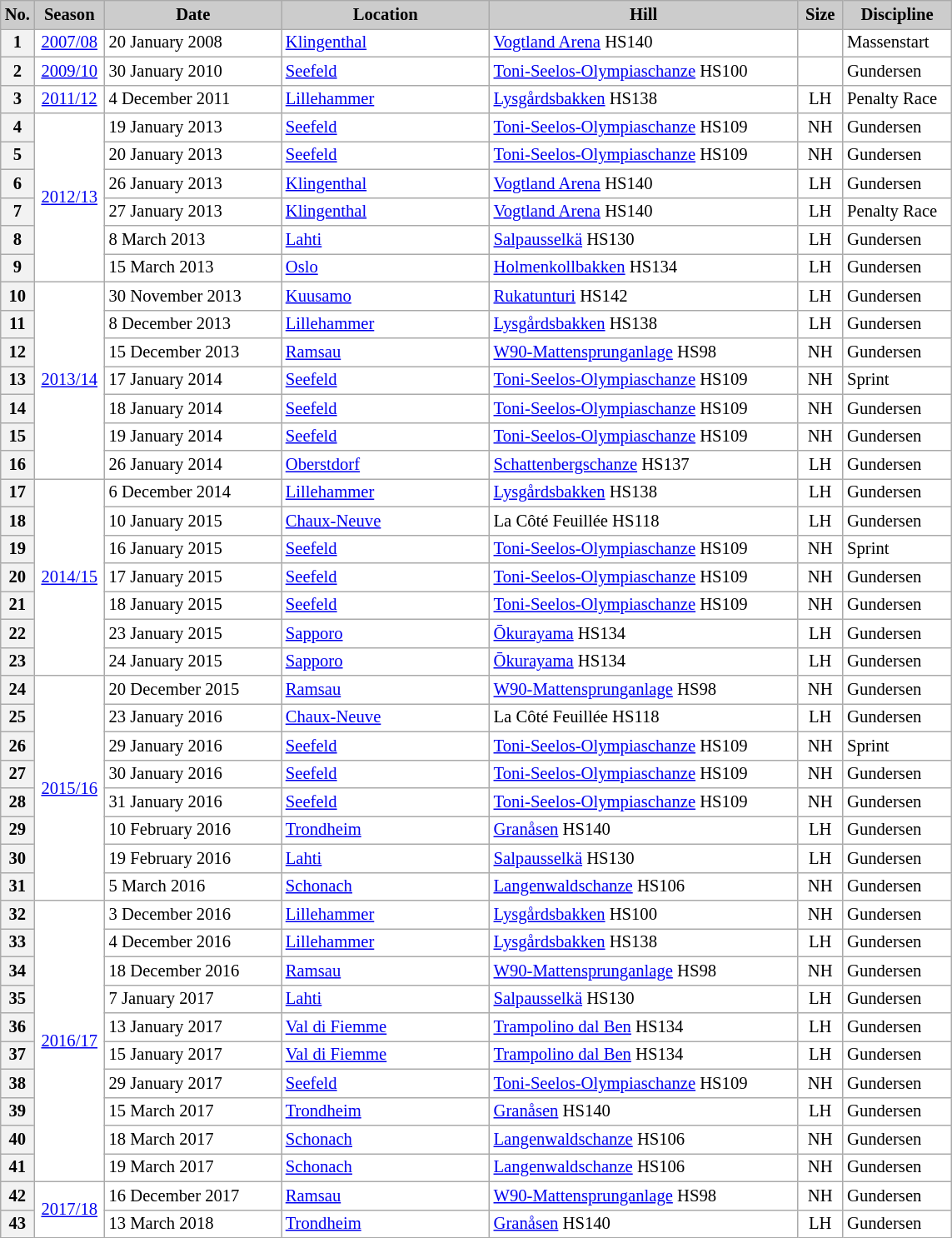<table class="wikitable sortable plainrowheaders" cellpadding="3" cellspacing="0" border="1" style="background:#fff; font-size:86%; border:gray solid 1px; border-collapse:collapse;">
<tr style="background:#ccc; text-align:center;">
<th scope="col" style="background:#ccc; width:15px;">No.</th>
<th scope="col" style="background:#ccc; width:50px;">Season</th>
<th scope="col" style="background:#ccc; width:135px;">Date</th>
<th scope="col" style="background:#ccc; width:160px;">Location</th>
<th scope="col" style="background:#ccc; width:240px;">Hill</th>
<th scope="col" style="background:#ccc; width:30px;">Size</th>
<th scope="col" style="background:#ccc; width:80px;">Discipline</th>
</tr>
<tr>
<th scope=row>1</th>
<td align=center><a href='#'>2007/08</a></td>
<td>20 January 2008</td>
<td> <a href='#'>Klingenthal</a></td>
<td><a href='#'>Vogtland Arena</a> HS140</td>
<td align=center></td>
<td>Massenstart</td>
</tr>
<tr>
<th scope=row>2</th>
<td align=center><a href='#'>2009/10</a></td>
<td>30 January 2010</td>
<td> <a href='#'>Seefeld</a></td>
<td><a href='#'>Toni-Seelos-Olympiaschanze</a> HS100</td>
<td align=center></td>
<td>Gundersen</td>
</tr>
<tr>
<th scope=row>3</th>
<td align=center><a href='#'>2011/12</a></td>
<td>4 December 2011</td>
<td> <a href='#'>Lillehammer</a></td>
<td><a href='#'>Lysgårdsbakken</a> HS138</td>
<td align=center>LH</td>
<td>Penalty Race</td>
</tr>
<tr>
<th scope=row>4</th>
<td align=center rowspan=6><a href='#'>2012/13</a></td>
<td>19 January 2013</td>
<td> <a href='#'>Seefeld</a></td>
<td><a href='#'>Toni-Seelos-Olympiaschanze</a> HS109</td>
<td align=center>NH</td>
<td>Gundersen</td>
</tr>
<tr>
<th scope=row>5</th>
<td>20 January 2013</td>
<td> <a href='#'>Seefeld</a></td>
<td><a href='#'>Toni-Seelos-Olympiaschanze</a> HS109</td>
<td align=center>NH</td>
<td>Gundersen</td>
</tr>
<tr>
<th scope=row>6</th>
<td>26 January 2013</td>
<td> <a href='#'>Klingenthal</a></td>
<td><a href='#'>Vogtland Arena</a> HS140</td>
<td align=center>LH</td>
<td>Gundersen</td>
</tr>
<tr>
<th scope=row>7</th>
<td>27 January 2013</td>
<td> <a href='#'>Klingenthal</a></td>
<td><a href='#'>Vogtland Arena</a> HS140</td>
<td align=center>LH</td>
<td>Penalty Race</td>
</tr>
<tr>
<th scope=row>8</th>
<td>8 March 2013</td>
<td> <a href='#'>Lahti</a></td>
<td><a href='#'>Salpausselkä</a> HS130</td>
<td align=center>LH</td>
<td>Gundersen</td>
</tr>
<tr>
<th scope=row>9</th>
<td>15 March 2013</td>
<td> <a href='#'>Oslo</a></td>
<td><a href='#'>Holmenkollbakken</a> HS134</td>
<td align=center>LH</td>
<td>Gundersen</td>
</tr>
<tr>
<th scope=row>10</th>
<td align=center rowspan=7><a href='#'>2013/14</a></td>
<td>30 November 2013</td>
<td> <a href='#'>Kuusamo</a></td>
<td><a href='#'>Rukatunturi</a> HS142</td>
<td align=center>LH</td>
<td>Gundersen</td>
</tr>
<tr>
<th scope=row>11</th>
<td>8 December 2013</td>
<td> <a href='#'>Lillehammer</a></td>
<td><a href='#'>Lysgårdsbakken</a> HS138</td>
<td align=center>LH</td>
<td>Gundersen</td>
</tr>
<tr>
<th scope=row>12</th>
<td>15 December 2013</td>
<td> <a href='#'>Ramsau</a></td>
<td><a href='#'>W90-Mattensprunganlage</a> HS98</td>
<td align=center>NH</td>
<td>Gundersen</td>
</tr>
<tr>
<th scope=row>13</th>
<td>17 January 2014</td>
<td> <a href='#'>Seefeld</a></td>
<td><a href='#'>Toni-Seelos-Olympiaschanze</a> HS109</td>
<td align=center>NH</td>
<td>Sprint</td>
</tr>
<tr>
<th scope=row>14</th>
<td>18 January 2014</td>
<td> <a href='#'>Seefeld</a></td>
<td><a href='#'>Toni-Seelos-Olympiaschanze</a> HS109</td>
<td align=center>NH</td>
<td>Gundersen</td>
</tr>
<tr>
<th scope=row>15</th>
<td>19 January 2014</td>
<td> <a href='#'>Seefeld</a></td>
<td><a href='#'>Toni-Seelos-Olympiaschanze</a> HS109</td>
<td align=center>NH</td>
<td>Gundersen</td>
</tr>
<tr>
<th scope=row>16</th>
<td>26 January 2014</td>
<td> <a href='#'>Oberstdorf</a></td>
<td><a href='#'>Schattenbergschanze</a> HS137</td>
<td align=center>LH</td>
<td>Gundersen</td>
</tr>
<tr>
<th scope=row>17</th>
<td align=center rowspan=7><a href='#'>2014/15</a></td>
<td>6 December 2014</td>
<td> <a href='#'>Lillehammer</a></td>
<td><a href='#'>Lysgårdsbakken</a> HS138</td>
<td align=center>LH</td>
<td>Gundersen</td>
</tr>
<tr>
<th scope=row>18</th>
<td>10 January 2015</td>
<td> <a href='#'>Chaux-Neuve</a></td>
<td>La Côté Feuillée HS118</td>
<td align=center>LH</td>
<td>Gundersen</td>
</tr>
<tr>
<th scope=row>19</th>
<td>16 January 2015</td>
<td> <a href='#'>Seefeld</a></td>
<td><a href='#'>Toni-Seelos-Olympiaschanze</a> HS109</td>
<td align=center>NH</td>
<td>Sprint</td>
</tr>
<tr>
<th scope=row>20</th>
<td>17 January 2015</td>
<td> <a href='#'>Seefeld</a></td>
<td><a href='#'>Toni-Seelos-Olympiaschanze</a> HS109</td>
<td align=center>NH</td>
<td>Gundersen</td>
</tr>
<tr>
<th scope=row>21</th>
<td>18 January 2015</td>
<td> <a href='#'>Seefeld</a></td>
<td><a href='#'>Toni-Seelos-Olympiaschanze</a> HS109</td>
<td align=center>NH</td>
<td>Gundersen</td>
</tr>
<tr>
<th scope=row>22</th>
<td>23 January 2015</td>
<td> <a href='#'>Sapporo</a></td>
<td><a href='#'>Ōkurayama</a> HS134</td>
<td align=center>LH</td>
<td>Gundersen</td>
</tr>
<tr>
<th scope=row>23</th>
<td>24 January 2015</td>
<td> <a href='#'>Sapporo</a></td>
<td><a href='#'>Ōkurayama</a> HS134</td>
<td align=center>LH</td>
<td>Gundersen</td>
</tr>
<tr>
<th scope=row>24</th>
<td align=center rowspan=8><a href='#'>2015/16</a></td>
<td>20 December 2015</td>
<td> <a href='#'>Ramsau</a></td>
<td><a href='#'>W90-Mattensprunganlage</a> HS98</td>
<td align=center>NH</td>
<td>Gundersen</td>
</tr>
<tr>
<th scope=row>25</th>
<td>23 January 2016</td>
<td> <a href='#'>Chaux-Neuve</a></td>
<td>La Côté Feuillée HS118</td>
<td align=center>LH</td>
<td>Gundersen</td>
</tr>
<tr>
<th scope=row>26</th>
<td>29 January 2016</td>
<td> <a href='#'>Seefeld</a></td>
<td><a href='#'>Toni-Seelos-Olympiaschanze</a> HS109</td>
<td align=center>NH</td>
<td>Sprint</td>
</tr>
<tr>
<th scope=row>27</th>
<td>30 January 2016</td>
<td> <a href='#'>Seefeld</a></td>
<td><a href='#'>Toni-Seelos-Olympiaschanze</a> HS109</td>
<td align=center>NH</td>
<td>Gundersen</td>
</tr>
<tr>
<th scope=row>28</th>
<td>31 January 2016</td>
<td> <a href='#'>Seefeld</a></td>
<td><a href='#'>Toni-Seelos-Olympiaschanze</a> HS109</td>
<td align=center>NH</td>
<td>Gundersen</td>
</tr>
<tr>
<th scope=row>29</th>
<td>10 February 2016</td>
<td> <a href='#'>Trondheim</a></td>
<td><a href='#'>Granåsen</a> HS140</td>
<td align=center>LH</td>
<td>Gundersen</td>
</tr>
<tr>
<th scope=row>30</th>
<td>19 February 2016</td>
<td> <a href='#'>Lahti</a></td>
<td><a href='#'>Salpausselkä</a> HS130</td>
<td align=center>LH</td>
<td>Gundersen</td>
</tr>
<tr>
<th scope=row>31</th>
<td>5 March 2016</td>
<td> <a href='#'>Schonach</a></td>
<td><a href='#'>Langenwaldschanze</a> HS106</td>
<td align=center>NH</td>
<td>Gundersen</td>
</tr>
<tr>
<th scope=row>32</th>
<td align=center rowspan=10><a href='#'>2016/17</a></td>
<td>3 December 2016</td>
<td> <a href='#'>Lillehammer</a></td>
<td><a href='#'>Lysgårdsbakken</a> HS100</td>
<td align=center>NH</td>
<td>Gundersen</td>
</tr>
<tr>
<th scope=row>33</th>
<td>4 December 2016</td>
<td> <a href='#'>Lillehammer</a></td>
<td><a href='#'>Lysgårdsbakken</a> HS138</td>
<td align=center>LH</td>
<td>Gundersen</td>
</tr>
<tr>
<th scope=row>34</th>
<td>18 December 2016</td>
<td> <a href='#'>Ramsau</a></td>
<td><a href='#'>W90-Mattensprunganlage</a> HS98</td>
<td align=center>NH</td>
<td>Gundersen</td>
</tr>
<tr>
<th scope=row>35</th>
<td>7 January 2017</td>
<td> <a href='#'>Lahti</a></td>
<td><a href='#'>Salpausselkä</a> HS130</td>
<td align=center>LH</td>
<td>Gundersen</td>
</tr>
<tr>
<th scope=row>36</th>
<td>13 January 2017</td>
<td> <a href='#'>Val di Fiemme</a></td>
<td><a href='#'>Trampolino dal Ben</a> HS134</td>
<td align=center>LH</td>
<td>Gundersen</td>
</tr>
<tr>
<th scope=row>37</th>
<td>15 January 2017</td>
<td> <a href='#'>Val di Fiemme</a></td>
<td><a href='#'>Trampolino dal Ben</a> HS134</td>
<td align=center>LH</td>
<td>Gundersen</td>
</tr>
<tr>
<th scope=row>38</th>
<td>29 January 2017</td>
<td> <a href='#'>Seefeld</a></td>
<td><a href='#'>Toni-Seelos-Olympiaschanze</a> HS109</td>
<td align=center>NH</td>
<td>Gundersen</td>
</tr>
<tr>
<th scope=row>39</th>
<td>15 March 2017</td>
<td> <a href='#'>Trondheim</a></td>
<td><a href='#'>Granåsen</a> HS140</td>
<td align=center>LH</td>
<td>Gundersen</td>
</tr>
<tr>
<th scope=row>40</th>
<td>18 March 2017</td>
<td> <a href='#'>Schonach</a></td>
<td><a href='#'>Langenwaldschanze</a> HS106</td>
<td align=center>NH</td>
<td>Gundersen</td>
</tr>
<tr>
<th scope=row>41</th>
<td>19 March 2017</td>
<td> <a href='#'>Schonach</a></td>
<td><a href='#'>Langenwaldschanze</a> HS106</td>
<td align=center>NH</td>
<td>Gundersen</td>
</tr>
<tr>
<th scope=row>42</th>
<td align=center rowspan=2><a href='#'>2017/18</a></td>
<td>16 December 2017</td>
<td> <a href='#'>Ramsau</a></td>
<td><a href='#'>W90-Mattensprunganlage</a> HS98</td>
<td align=center>NH</td>
<td>Gundersen</td>
</tr>
<tr>
<th scope=row>43</th>
<td>13 March 2018</td>
<td> <a href='#'>Trondheim</a></td>
<td><a href='#'>Granåsen</a> HS140</td>
<td align=center>LH</td>
<td>Gundersen</td>
</tr>
</table>
